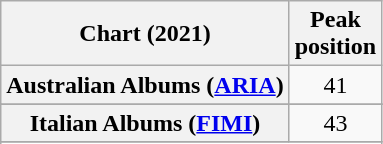<table class="wikitable sortable plainrowheaders" style="text-align:center">
<tr>
<th scope="col">Chart (2021)</th>
<th scope="col">Peak<br>position</th>
</tr>
<tr>
<th scope="row">Australian Albums (<a href='#'>ARIA</a>)</th>
<td>41</td>
</tr>
<tr>
</tr>
<tr>
</tr>
<tr>
</tr>
<tr>
</tr>
<tr>
</tr>
<tr>
</tr>
<tr>
<th scope="row">Italian Albums (<a href='#'>FIMI</a>)</th>
<td>43</td>
</tr>
<tr>
</tr>
<tr>
</tr>
<tr>
</tr>
<tr>
</tr>
<tr>
</tr>
</table>
